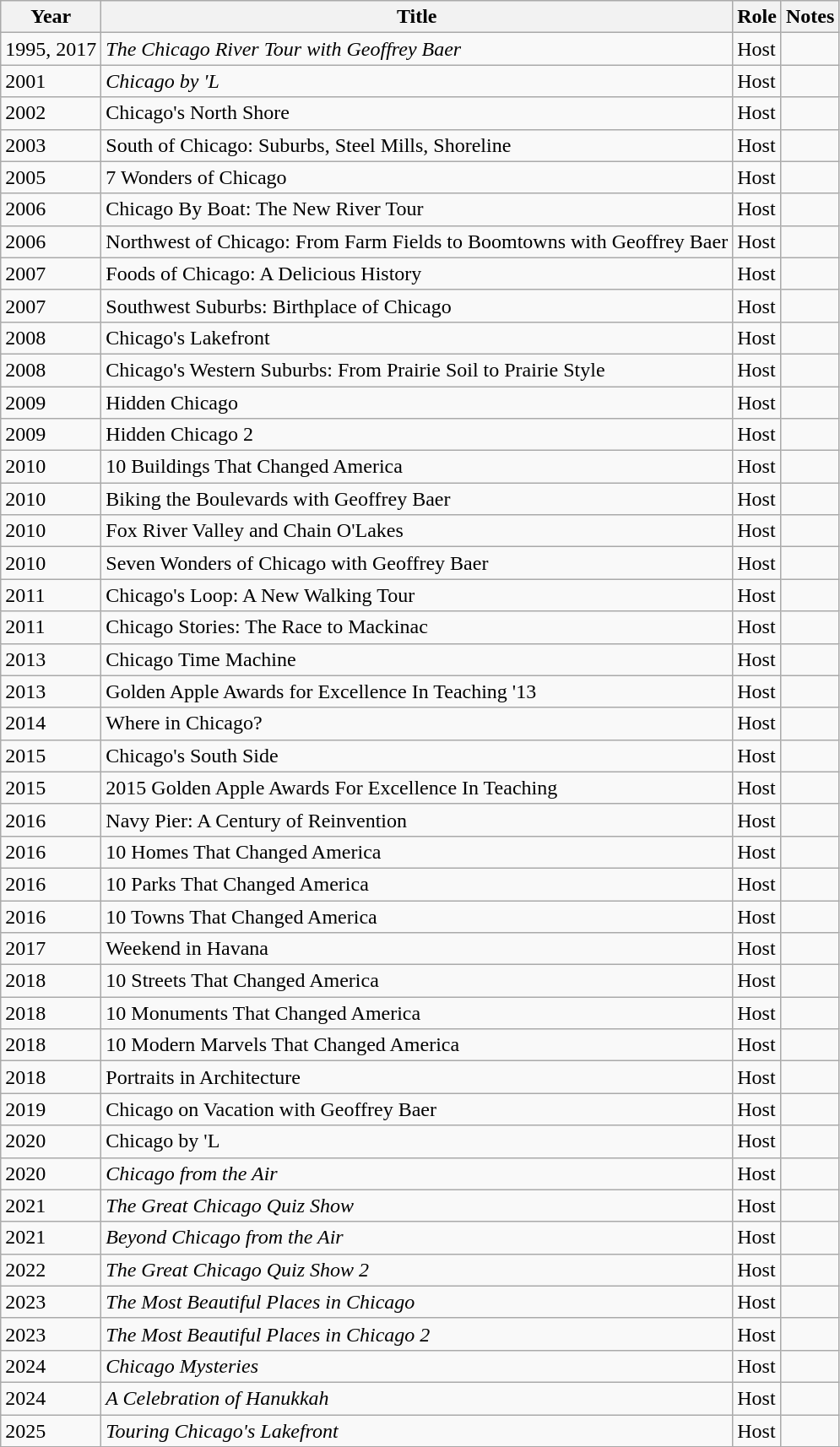<table class="wikitable sortable">
<tr>
<th>Year</th>
<th>Title</th>
<th>Role</th>
<th>Notes</th>
</tr>
<tr>
<td>1995, 2017</td>
<td><em>The Chicago River Tour with Geoffrey Baer</em></td>
<td>Host</td>
<td></td>
</tr>
<tr>
<td>2001</td>
<td><em>Chicago by 'L<strong></td>
<td>Host</td>
<td></td>
</tr>
<tr>
<td>2002</td>
<td></em>Chicago's North Shore<em></td>
<td>Host</td>
<td></td>
</tr>
<tr>
<td>2003</td>
<td></em>South of Chicago: Suburbs, Steel Mills, Shoreline<em></td>
<td>Host</td>
<td></td>
</tr>
<tr>
<td>2005</td>
<td></em>7 Wonders of Chicago<em></td>
<td>Host</td>
<td></td>
</tr>
<tr>
<td>2006</td>
<td></em>Chicago By Boat: The New River Tour<em></td>
<td>Host</td>
<td></td>
</tr>
<tr>
<td>2006</td>
<td></em>Northwest of Chicago: From Farm Fields to Boomtowns with Geoffrey Baer<em></td>
<td>Host</td>
<td></td>
</tr>
<tr>
<td>2007</td>
<td></em>Foods of Chicago: A Delicious History<em></td>
<td>Host</td>
<td></td>
</tr>
<tr>
<td>2007</td>
<td></em>Southwest Suburbs: Birthplace of Chicago<em></td>
<td>Host</td>
<td></td>
</tr>
<tr>
<td>2008</td>
<td></em>Chicago's Lakefront<em></td>
<td>Host</td>
<td></td>
</tr>
<tr>
<td>2008</td>
<td></em>Chicago's Western Suburbs: From Prairie Soil to Prairie Style<em></td>
<td>Host</td>
<td></td>
</tr>
<tr>
<td>2009</td>
<td></em>Hidden Chicago<em></td>
<td>Host</td>
<td></td>
</tr>
<tr>
<td>2009</td>
<td></em>Hidden Chicago 2<em></td>
<td>Host</td>
<td></td>
</tr>
<tr>
<td>2010</td>
<td></em>10 Buildings That Changed America<em></td>
<td>Host</td>
<td></td>
</tr>
<tr>
<td>2010</td>
<td></em>Biking the Boulevards with Geoffrey Baer<em></td>
<td>Host</td>
<td></td>
</tr>
<tr>
<td>2010</td>
<td></em>Fox River Valley and Chain O'Lakes<em></td>
<td>Host</td>
<td></td>
</tr>
<tr>
<td>2010</td>
<td></em>Seven Wonders of Chicago with Geoffrey Baer<em></td>
<td>Host</td>
<td></td>
</tr>
<tr>
<td>2011</td>
<td></em>Chicago's Loop: A New Walking Tour<em></td>
<td>Host</td>
<td></td>
</tr>
<tr>
<td>2011</td>
<td></em>Chicago Stories: The Race to Mackinac<em></td>
<td>Host</td>
<td></td>
</tr>
<tr>
<td>2013</td>
<td></em>Chicago Time Machine<em></td>
<td>Host</td>
<td></td>
</tr>
<tr>
<td>2013</td>
<td></em>Golden Apple Awards for Excellence In Teaching '13<em></td>
<td>Host</td>
<td></td>
</tr>
<tr>
<td>2014</td>
<td></em>Where in Chicago?<em></td>
<td>Host</td>
<td></td>
</tr>
<tr>
<td>2015</td>
<td></em>Chicago's South Side<em></td>
<td>Host</td>
<td></td>
</tr>
<tr>
<td>2015</td>
<td></em>2015 Golden Apple Awards For Excellence In Teaching<em></td>
<td>Host</td>
<td></td>
</tr>
<tr>
<td>2016</td>
<td></em>Navy Pier: A Century of Reinvention<em></td>
<td>Host</td>
<td></td>
</tr>
<tr>
<td>2016</td>
<td></em>10 Homes That Changed America<em></td>
<td>Host</td>
<td></td>
</tr>
<tr>
<td>2016</td>
<td></em>10 Parks That Changed America<em></td>
<td>Host</td>
<td></td>
</tr>
<tr>
<td>2016</td>
<td></em>10 Towns That Changed America<em></td>
<td>Host</td>
<td></td>
</tr>
<tr>
<td>2017</td>
<td></em>Weekend in Havana<em></td>
<td>Host</td>
<td></td>
</tr>
<tr>
<td>2018</td>
<td></em>10 Streets That Changed America<em></td>
<td>Host</td>
<td></td>
</tr>
<tr>
<td>2018</td>
<td></em>10 Monuments That Changed America<em></td>
<td>Host</td>
<td></td>
</tr>
<tr>
<td>2018</td>
<td></em>10 Modern Marvels That Changed America<em></td>
<td>Host</td>
<td></td>
</tr>
<tr>
<td>2018</td>
<td></em>Portraits in Architecture<em></td>
<td>Host</td>
<td></td>
</tr>
<tr>
<td>2019</td>
<td></em>Chicago on Vacation with Geoffrey Baer<em></td>
<td>Host</td>
<td></td>
</tr>
<tr>
<td>2020</td>
<td></em>Chicago by 'L</strong></td>
<td>Host</td>
<td></td>
</tr>
<tr>
<td>2020</td>
<td><em>Chicago from the Air</em></td>
<td>Host</td>
<td></td>
</tr>
<tr>
<td>2021</td>
<td><em>The Great Chicago Quiz Show</em></td>
<td>Host</td>
<td></td>
</tr>
<tr>
<td>2021</td>
<td><em>Beyond Chicago from the Air</em></td>
<td>Host</td>
<td></td>
</tr>
<tr>
<td>2022</td>
<td><em>The Great Chicago Quiz Show 2</em></td>
<td>Host</td>
<td></td>
</tr>
<tr>
<td>2023</td>
<td><em>The Most Beautiful Places in Chicago</em></td>
<td>Host</td>
<td></td>
</tr>
<tr>
<td>2023</td>
<td><em>The Most Beautiful Places in Chicago 2</em></td>
<td>Host</td>
<td></td>
</tr>
<tr>
<td>2024</td>
<td><em>Chicago Mysteries</em></td>
<td>Host</td>
<td></td>
</tr>
<tr>
<td>2024</td>
<td><em>A Celebration of Hanukkah</em></td>
<td>Host</td>
<td></td>
</tr>
<tr>
<td>2025</td>
<td><em>Touring Chicago's Lakefront</em></td>
<td>Host</td>
<td></td>
</tr>
<tr>
</tr>
</table>
